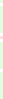<table style="font-size: 85%">
<tr>
<td style="background:#dfd;"></td>
</tr>
<tr>
<td style="background:#dfd;"><br></td>
</tr>
<tr>
<td style="background:#fdd;"></td>
</tr>
<tr>
<td style="background:#dfd;"><br></td>
</tr>
<tr>
<td style="background:#dfd;"><br></td>
</tr>
</table>
